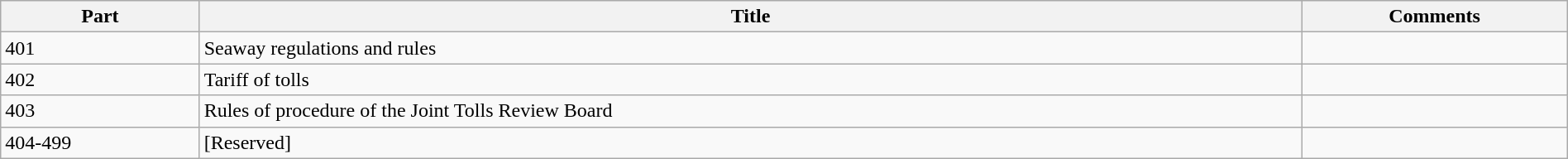<table class="wikitable" width="100%">
<tr>
<th>Part</th>
<th>Title</th>
<th>Comments</th>
</tr>
<tr>
<td>401</td>
<td>Seaway regulations and rules</td>
<td></td>
</tr>
<tr>
<td>402</td>
<td>Tariff of tolls</td>
<td></td>
</tr>
<tr>
<td>403</td>
<td>Rules of procedure of the Joint Tolls Review Board</td>
<td></td>
</tr>
<tr>
<td>404-499</td>
<td>[Reserved]</td>
<td></td>
</tr>
</table>
